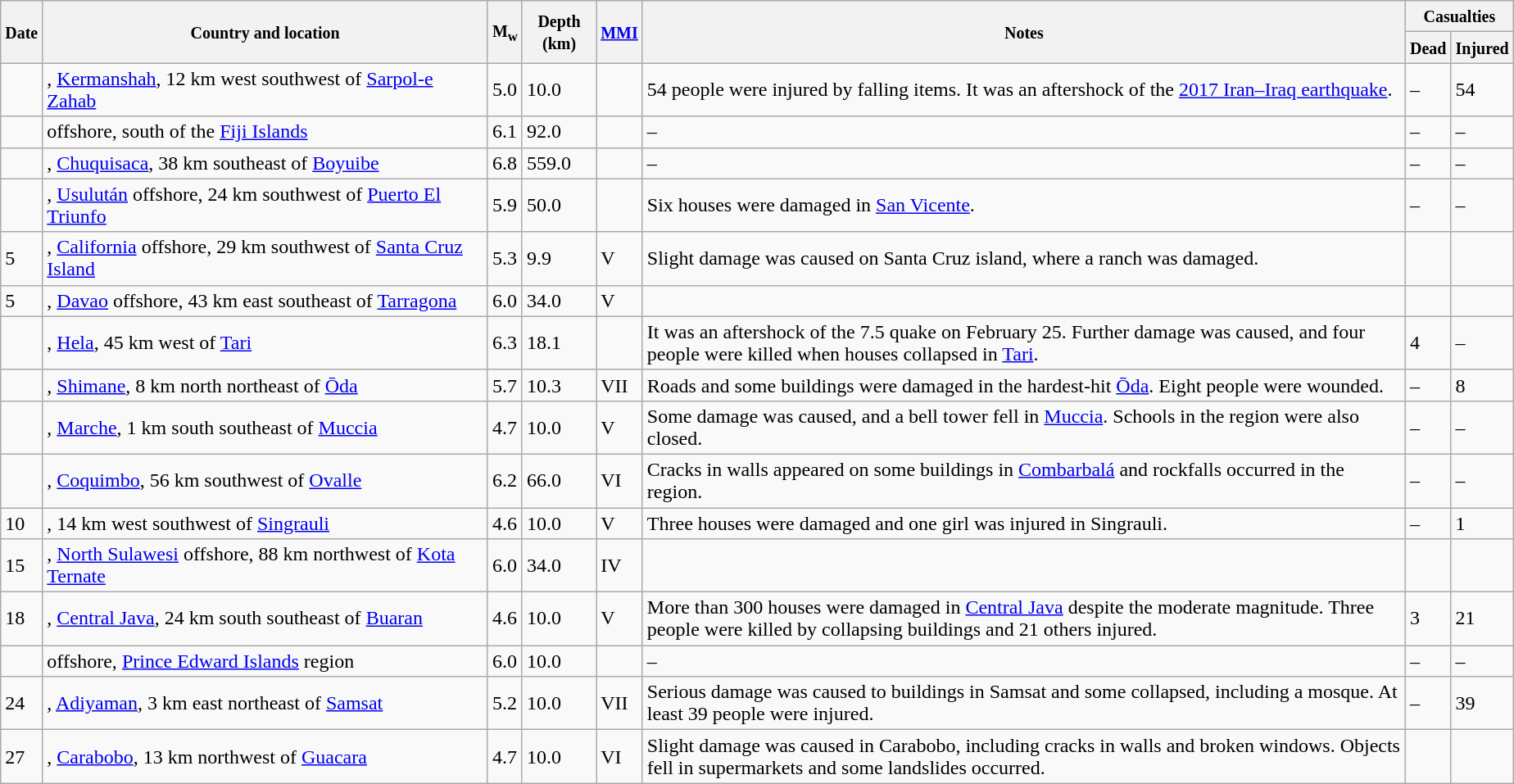<table class="wikitable sortable sort-under" style="border:1px black; margin-left:1em;">
<tr>
<th rowspan="2"><small>Date</small></th>
<th rowspan="2" style="width: 355px"><small>Country and location</small></th>
<th rowspan="2"><small>M<sub>w</sub></small></th>
<th rowspan="2"><small>Depth (km)</small></th>
<th rowspan="2"><small><a href='#'>MMI</a></small></th>
<th rowspan="2" class="unsortable"><small>Notes</small></th>
<th colspan="2"><small>Casualties</small></th>
</tr>
<tr>
<th><small>Dead</small></th>
<th><small>Injured</small></th>
</tr>
<tr>
<td></td>
<td>, <a href='#'>Kermanshah</a>, 12 km west southwest of <a href='#'>Sarpol-e Zahab</a></td>
<td>5.0</td>
<td>10.0</td>
<td></td>
<td>54 people were injured by falling items. It was an aftershock of the <a href='#'>2017 Iran–Iraq earthquake</a>.</td>
<td>–</td>
<td>54</td>
</tr>
<tr>
<td></td>
<td> offshore, south of the <a href='#'>Fiji Islands</a></td>
<td>6.1</td>
<td>92.0</td>
<td></td>
<td>–</td>
<td>–</td>
<td>–</td>
</tr>
<tr>
<td></td>
<td>, <a href='#'>Chuquisaca</a>, 38 km southeast of <a href='#'>Boyuibe</a></td>
<td>6.8</td>
<td>559.0</td>
<td></td>
<td>–</td>
<td>–</td>
<td>–</td>
</tr>
<tr>
<td></td>
<td>, <a href='#'>Usulután</a> offshore, 24 km southwest of <a href='#'>Puerto El Triunfo</a></td>
<td>5.9</td>
<td>50.0</td>
<td></td>
<td>Six houses were damaged in <a href='#'>San Vicente</a>.</td>
<td>–</td>
<td>–</td>
</tr>
<tr>
<td>5</td>
<td>, <a href='#'>California</a> offshore, 29 km southwest of <a href='#'>Santa Cruz Island</a></td>
<td>5.3</td>
<td>9.9</td>
<td>V</td>
<td>Slight damage was caused on Santa Cruz island, where a ranch was damaged.</td>
<td></td>
<td></td>
</tr>
<tr>
<td>5</td>
<td>, <a href='#'>Davao</a> offshore, 43 km east southeast of <a href='#'>Tarragona</a></td>
<td>6.0</td>
<td>34.0</td>
<td>V</td>
<td></td>
<td></td>
<td></td>
</tr>
<tr>
<td></td>
<td>, <a href='#'>Hela</a>, 45 km west of <a href='#'>Tari</a></td>
<td>6.3</td>
<td>18.1</td>
<td></td>
<td>It was an aftershock of the 7.5 quake on February 25. Further damage was caused, and four people were killed when houses collapsed in <a href='#'>Tari</a>.</td>
<td>4</td>
<td>–</td>
</tr>
<tr>
<td></td>
<td>, <a href='#'>Shimane</a>, 8 km north northeast of <a href='#'>Ōda</a></td>
<td>5.7</td>
<td>10.3</td>
<td>VII</td>
<td>Roads and some buildings were damaged in the hardest-hit <a href='#'>Ōda</a>. Eight people were wounded.</td>
<td>–</td>
<td>8</td>
</tr>
<tr>
<td></td>
<td>, <a href='#'>Marche</a>, 1 km south southeast of <a href='#'>Muccia</a></td>
<td>4.7</td>
<td>10.0</td>
<td>V</td>
<td>Some damage was caused, and a bell tower fell in <a href='#'>Muccia</a>. Schools in the region were also closed.</td>
<td>–</td>
<td>–</td>
</tr>
<tr>
<td></td>
<td>, <a href='#'>Coquimbo</a>, 56 km southwest of <a href='#'>Ovalle</a></td>
<td>6.2</td>
<td>66.0</td>
<td>VI</td>
<td>Cracks in walls appeared on some buildings in <a href='#'>Combarbalá</a> and rockfalls occurred in the region.</td>
<td>–</td>
<td>–</td>
</tr>
<tr>
<td>10</td>
<td>, 14 km west southwest of <a href='#'>Singrauli</a></td>
<td>4.6</td>
<td>10.0</td>
<td>V</td>
<td>Three houses were damaged and one girl was injured in Singrauli.</td>
<td>–</td>
<td>1</td>
</tr>
<tr>
<td>15</td>
<td>, <a href='#'>North Sulawesi</a> offshore, 88 km northwest of <a href='#'>Kota Ternate</a></td>
<td>6.0</td>
<td>34.0</td>
<td>IV</td>
<td></td>
<td></td>
<td></td>
</tr>
<tr>
<td>18</td>
<td>, <a href='#'>Central Java</a>, 24 km south southeast of <a href='#'>Buaran</a></td>
<td>4.6</td>
<td>10.0</td>
<td>V</td>
<td>More than 300 houses were damaged in <a href='#'>Central Java</a> despite the moderate magnitude. Three people were killed by collapsing buildings and 21 others injured.</td>
<td>3</td>
<td>21</td>
</tr>
<tr>
<td></td>
<td> offshore, <a href='#'>Prince Edward Islands</a> region</td>
<td>6.0</td>
<td>10.0</td>
<td></td>
<td>–</td>
<td>–</td>
<td>–</td>
</tr>
<tr>
<td>24</td>
<td>, <a href='#'>Adiyaman</a>, 3 km east northeast of <a href='#'>Samsat</a></td>
<td>5.2</td>
<td>10.0</td>
<td>VII</td>
<td>Serious damage was caused to buildings in Samsat and some collapsed, including a mosque. At least 39 people were injured.</td>
<td>–</td>
<td>39</td>
</tr>
<tr>
<td>27</td>
<td>, <a href='#'>Carabobo</a>, 13 km northwest of <a href='#'>Guacara</a></td>
<td>4.7</td>
<td>10.0</td>
<td>VI</td>
<td>Slight damage was caused in Carabobo, including cracks in walls and broken windows. Objects fell in supermarkets and some landslides occurred.</td>
<td></td>
<td></td>
</tr>
</table>
